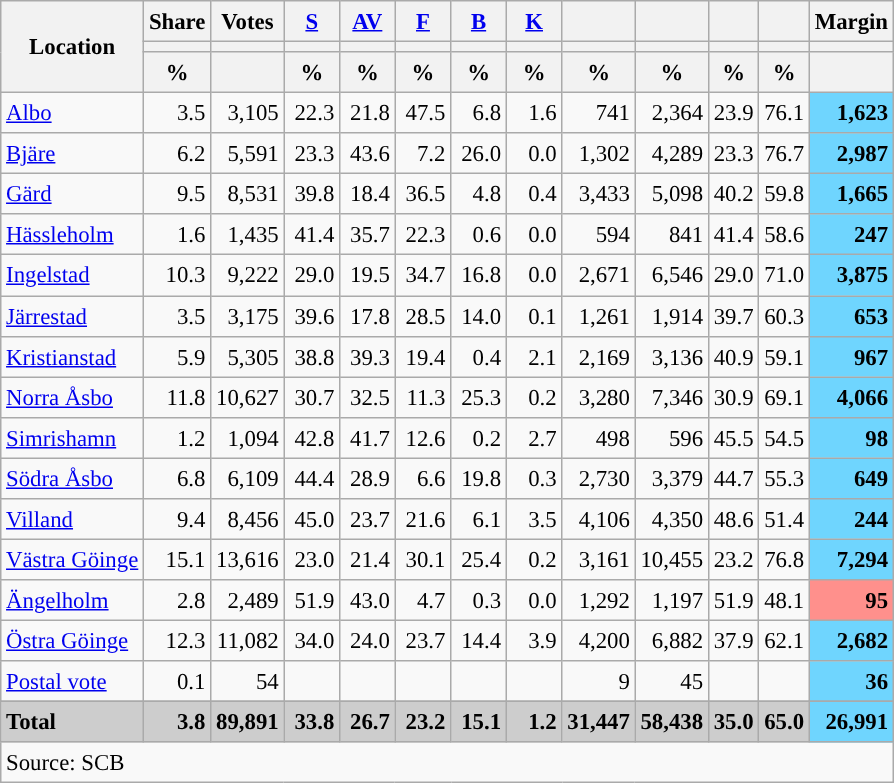<table class="wikitable sortable" style="text-align:right; font-size:95%; line-height:20px;">
<tr>
<th rowspan="3">Location</th>
<th>Share</th>
<th>Votes</th>
<th width="30px" class="unsortable"><a href='#'>S</a></th>
<th width="30px" class="unsortable"><a href='#'>AV</a></th>
<th width="30px" class="unsortable"><a href='#'>F</a></th>
<th width="30px" class="unsortable"><a href='#'>B</a></th>
<th width="30px" class="unsortable"><a href='#'>K</a></th>
<th></th>
<th></th>
<th></th>
<th></th>
<th>Margin</th>
</tr>
<tr>
<th></th>
<th></th>
<th style="background:"></th>
<th style="background:"></th>
<th style="background:"></th>
<th style="background:"></th>
<th style="background:"></th>
<th style="background:"></th>
<th style="background:"></th>
<th style="background:"></th>
<th style="background:"></th>
<th></th>
</tr>
<tr>
<th data-sort-type="number">%</th>
<th></th>
<th data-sort-type="number">%</th>
<th data-sort-type="number">%</th>
<th data-sort-type="number">%</th>
<th data-sort-type="number">%</th>
<th data-sort-type="number">%</th>
<th data-sort-type="number">%</th>
<th data-sort-type="number">%</th>
<th data-sort-type="number">%</th>
<th data-sort-type="number">%</th>
<th></th>
</tr>
<tr>
<td align=left><a href='#'>Albo</a></td>
<td>3.5</td>
<td>3,105</td>
<td>22.3</td>
<td>21.8</td>
<td>47.5</td>
<td>6.8</td>
<td>1.6</td>
<td>741</td>
<td>2,364</td>
<td>23.9</td>
<td>76.1</td>
<td bgcolor=#6fd5fe><strong>1,623</strong></td>
</tr>
<tr>
<td align=left><a href='#'>Bjäre</a></td>
<td>6.2</td>
<td>5,591</td>
<td>23.3</td>
<td>43.6</td>
<td>7.2</td>
<td>26.0</td>
<td>0.0</td>
<td>1,302</td>
<td>4,289</td>
<td>23.3</td>
<td>76.7</td>
<td bgcolor=#6fd5fe><strong>2,987</strong></td>
</tr>
<tr>
<td align=left><a href='#'>Gärd</a></td>
<td>9.5</td>
<td>8,531</td>
<td>39.8</td>
<td>18.4</td>
<td>36.5</td>
<td>4.8</td>
<td>0.4</td>
<td>3,433</td>
<td>5,098</td>
<td>40.2</td>
<td>59.8</td>
<td bgcolor=#6fd5fe><strong>1,665</strong></td>
</tr>
<tr>
<td align=left><a href='#'>Hässleholm</a></td>
<td>1.6</td>
<td>1,435</td>
<td>41.4</td>
<td>35.7</td>
<td>22.3</td>
<td>0.6</td>
<td>0.0</td>
<td>594</td>
<td>841</td>
<td>41.4</td>
<td>58.6</td>
<td bgcolor=#6fd5fe><strong>247</strong></td>
</tr>
<tr>
<td align=left><a href='#'>Ingelstad</a></td>
<td>10.3</td>
<td>9,222</td>
<td>29.0</td>
<td>19.5</td>
<td>34.7</td>
<td>16.8</td>
<td>0.0</td>
<td>2,671</td>
<td>6,546</td>
<td>29.0</td>
<td>71.0</td>
<td bgcolor=#6fd5fe><strong>3,875</strong></td>
</tr>
<tr>
<td align=left><a href='#'>Järrestad</a></td>
<td>3.5</td>
<td>3,175</td>
<td>39.6</td>
<td>17.8</td>
<td>28.5</td>
<td>14.0</td>
<td>0.1</td>
<td>1,261</td>
<td>1,914</td>
<td>39.7</td>
<td>60.3</td>
<td bgcolor=#6fd5fe><strong>653</strong></td>
</tr>
<tr>
<td align=left><a href='#'>Kristianstad</a></td>
<td>5.9</td>
<td>5,305</td>
<td>38.8</td>
<td>39.3</td>
<td>19.4</td>
<td>0.4</td>
<td>2.1</td>
<td>2,169</td>
<td>3,136</td>
<td>40.9</td>
<td>59.1</td>
<td bgcolor=#6fd5fe><strong>967</strong></td>
</tr>
<tr>
<td align=left><a href='#'>Norra Åsbo</a></td>
<td>11.8</td>
<td>10,627</td>
<td>30.7</td>
<td>32.5</td>
<td>11.3</td>
<td>25.3</td>
<td>0.2</td>
<td>3,280</td>
<td>7,346</td>
<td>30.9</td>
<td>69.1</td>
<td bgcolor=#6fd5fe><strong>4,066</strong></td>
</tr>
<tr>
<td align=left><a href='#'>Simrishamn</a></td>
<td>1.2</td>
<td>1,094</td>
<td>42.8</td>
<td>41.7</td>
<td>12.6</td>
<td>0.2</td>
<td>2.7</td>
<td>498</td>
<td>596</td>
<td>45.5</td>
<td>54.5</td>
<td bgcolor=#6fd5fe><strong>98</strong></td>
</tr>
<tr>
<td align=left><a href='#'>Södra Åsbo</a></td>
<td>6.8</td>
<td>6,109</td>
<td>44.4</td>
<td>28.9</td>
<td>6.6</td>
<td>19.8</td>
<td>0.3</td>
<td>2,730</td>
<td>3,379</td>
<td>44.7</td>
<td>55.3</td>
<td bgcolor=#6fd5fe><strong>649</strong></td>
</tr>
<tr>
<td align=left><a href='#'>Villand</a></td>
<td>9.4</td>
<td>8,456</td>
<td>45.0</td>
<td>23.7</td>
<td>21.6</td>
<td>6.1</td>
<td>3.5</td>
<td>4,106</td>
<td>4,350</td>
<td>48.6</td>
<td>51.4</td>
<td bgcolor=#6fd5fe><strong>244</strong></td>
</tr>
<tr>
<td align=left><a href='#'>Västra Göinge</a></td>
<td>15.1</td>
<td>13,616</td>
<td>23.0</td>
<td>21.4</td>
<td>30.1</td>
<td>25.4</td>
<td>0.2</td>
<td>3,161</td>
<td>10,455</td>
<td>23.2</td>
<td>76.8</td>
<td bgcolor=#6fd5fe><strong>7,294</strong></td>
</tr>
<tr>
<td align=left><a href='#'>Ängelholm</a></td>
<td>2.8</td>
<td>2,489</td>
<td>51.9</td>
<td>43.0</td>
<td>4.7</td>
<td>0.3</td>
<td>0.0</td>
<td>1,292</td>
<td>1,197</td>
<td>51.9</td>
<td>48.1</td>
<td bgcolor=#ff908c><strong>95</strong></td>
</tr>
<tr>
<td align=left><a href='#'>Östra Göinge</a></td>
<td>12.3</td>
<td>11,082</td>
<td>34.0</td>
<td>24.0</td>
<td>23.7</td>
<td>14.4</td>
<td>3.9</td>
<td>4,200</td>
<td>6,882</td>
<td>37.9</td>
<td>62.1</td>
<td bgcolor=#6fd5fe><strong>2,682</strong></td>
</tr>
<tr>
<td align=left><a href='#'>Postal vote</a></td>
<td>0.1</td>
<td>54</td>
<td></td>
<td></td>
<td></td>
<td></td>
<td></td>
<td>9</td>
<td>45</td>
<td></td>
<td></td>
<td bgcolor=#6fd5fe><strong>36</strong></td>
</tr>
<tr>
</tr>
<tr style="background:#CDCDCD;">
<td align=left><strong>Total</strong></td>
<td><strong>3.8</strong></td>
<td><strong>89,891</strong></td>
<td><strong>33.8</strong></td>
<td><strong>26.7</strong></td>
<td><strong>23.2</strong></td>
<td><strong>15.1</strong></td>
<td><strong>1.2</strong></td>
<td><strong>31,447</strong></td>
<td><strong>58,438</strong></td>
<td><strong>35.0</strong></td>
<td><strong>65.0</strong></td>
<td bgcolor=#6fd5fe><strong>26,991</strong></td>
</tr>
<tr>
<td align=left colspan=13>Source: SCB </td>
</tr>
</table>
